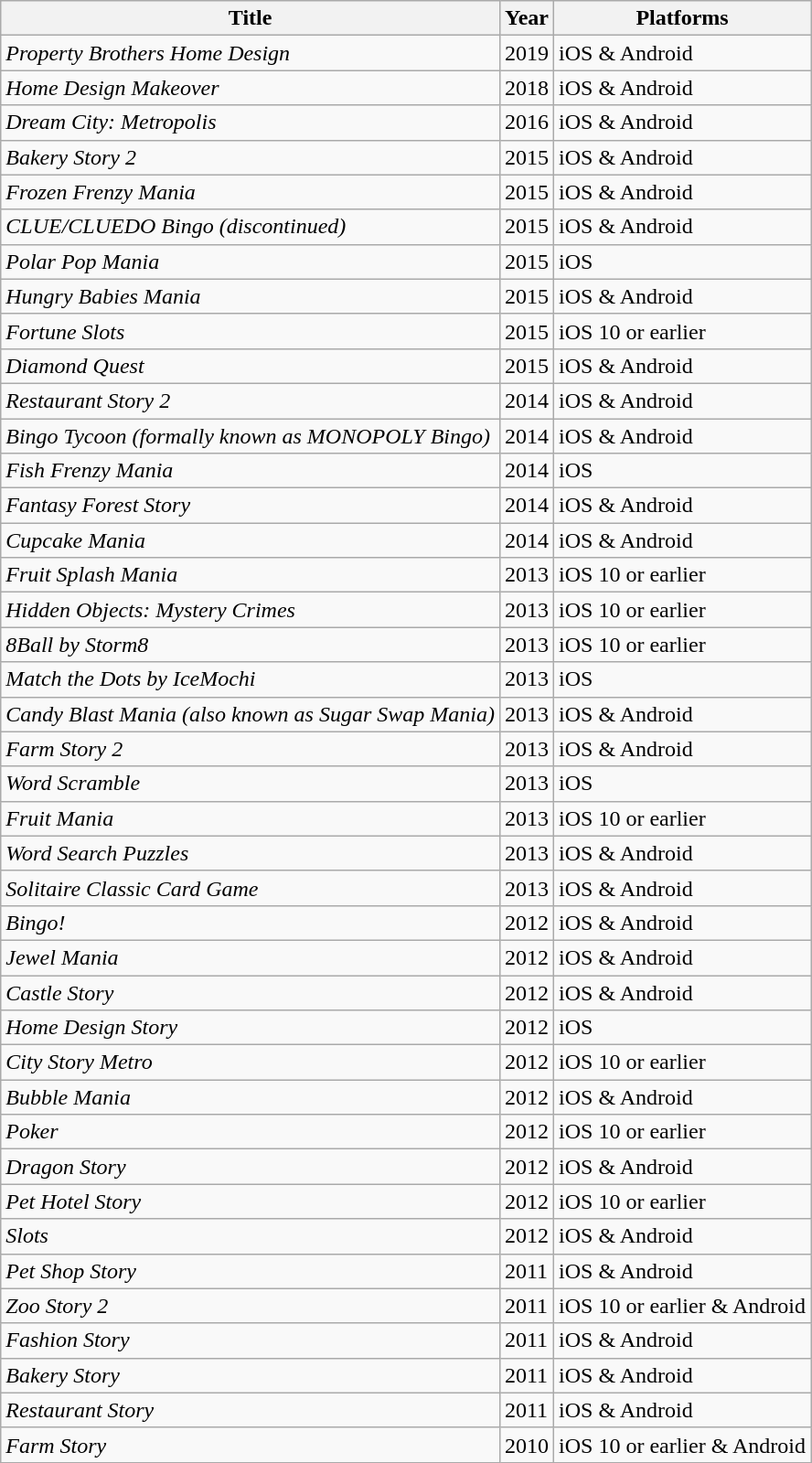<table class="wikitable sortable">
<tr>
<th scope="col">Title</th>
<th scope="col">Year</th>
<th scope=“col”>Platforms</th>
</tr>
<tr>
<td><em>Property Brothers Home Design</em></td>
<td>2019</td>
<td>iOS & Android</td>
</tr>
<tr>
<td><em>Home Design Makeover</em></td>
<td>2018</td>
<td>iOS & Android</td>
</tr>
<tr>
<td><em>Dream City: Metropolis</em></td>
<td>2016</td>
<td>iOS & Android</td>
</tr>
<tr>
<td><em>Bakery Story 2</em></td>
<td>2015</td>
<td>iOS & Android</td>
</tr>
<tr>
<td><em>Frozen Frenzy Mania</em></td>
<td>2015</td>
<td>iOS & Android</td>
</tr>
<tr>
<td><em>CLUE/CLUEDO Bingo (discontinued)</em></td>
<td>2015</td>
<td>iOS & Android</td>
</tr>
<tr>
<td><em>Polar Pop Mania</em></td>
<td>2015</td>
<td>iOS</td>
</tr>
<tr>
<td><em>Hungry Babies Mania</em></td>
<td>2015</td>
<td>iOS & Android</td>
</tr>
<tr>
<td><em>Fortune Slots</em></td>
<td>2015</td>
<td>iOS 10 or earlier</td>
</tr>
<tr>
<td><em>Diamond Quest</em></td>
<td>2015</td>
<td>iOS & Android</td>
</tr>
<tr>
<td><em>Restaurant Story 2</em></td>
<td>2014</td>
<td>iOS & Android</td>
</tr>
<tr>
<td><em>Bingo Tycoon (formally known as MONOPOLY Bingo)</em></td>
<td>2014</td>
<td>iOS & Android</td>
</tr>
<tr>
<td><em>Fish Frenzy Mania</em></td>
<td>2014</td>
<td>iOS</td>
</tr>
<tr>
<td><em>Fantasy Forest Story</em></td>
<td>2014</td>
<td>iOS & Android</td>
</tr>
<tr>
<td><em>Cupcake Mania</em></td>
<td>2014</td>
<td>iOS & Android</td>
</tr>
<tr>
<td><em>Fruit Splash Mania</em></td>
<td>2013</td>
<td>iOS 10 or earlier</td>
</tr>
<tr>
<td><em>Hidden Objects: Mystery Crimes</em></td>
<td>2013</td>
<td>iOS 10 or earlier</td>
</tr>
<tr>
<td><em>8Ball by Storm8</em></td>
<td>2013</td>
<td>iOS 10 or earlier</td>
</tr>
<tr>
<td><em>Match the Dots by IceMochi</em></td>
<td>2013</td>
<td>iOS</td>
</tr>
<tr>
<td><em>Candy Blast Mania (also known as Sugar Swap Mania)</em></td>
<td>2013</td>
<td>iOS & Android</td>
</tr>
<tr>
<td><em>Farm Story 2</em></td>
<td>2013</td>
<td>iOS & Android</td>
</tr>
<tr>
<td><em>Word Scramble</em></td>
<td>2013</td>
<td>iOS</td>
</tr>
<tr>
<td><em>Fruit Mania</em></td>
<td>2013</td>
<td>iOS 10 or earlier</td>
</tr>
<tr>
<td><em>Word Search Puzzles</em></td>
<td>2013</td>
<td>iOS & Android</td>
</tr>
<tr>
<td><em>Solitaire Classic Card Game</em></td>
<td>2013</td>
<td>iOS & Android</td>
</tr>
<tr>
<td><em>Bingo!</em></td>
<td>2012</td>
<td>iOS & Android</td>
</tr>
<tr>
<td><em>Jewel Mania</em></td>
<td>2012</td>
<td>iOS & Android</td>
</tr>
<tr>
<td><em>Castle Story</em></td>
<td>2012</td>
<td>iOS & Android</td>
</tr>
<tr>
<td><em>Home Design Story</em></td>
<td>2012</td>
<td>iOS</td>
</tr>
<tr>
<td><em>City Story Metro</em></td>
<td>2012</td>
<td>iOS 10 or earlier</td>
</tr>
<tr>
<td><em>Bubble Mania</em></td>
<td>2012</td>
<td>iOS & Android</td>
</tr>
<tr>
<td><em>Poker</em></td>
<td>2012</td>
<td>iOS 10 or earlier</td>
</tr>
<tr>
<td><em>Dragon Story</em></td>
<td>2012</td>
<td>iOS & Android</td>
</tr>
<tr>
<td><em>Pet Hotel Story</em></td>
<td>2012</td>
<td>iOS 10 or earlier</td>
</tr>
<tr>
<td><em>Slots</em></td>
<td>2012</td>
<td>iOS & Android</td>
</tr>
<tr>
<td><em>Pet Shop Story</em></td>
<td>2011</td>
<td>iOS & Android</td>
</tr>
<tr>
<td><em>Zoo Story 2</em></td>
<td>2011</td>
<td>iOS 10 or earlier & Android</td>
</tr>
<tr>
<td><em>Fashion Story</em></td>
<td>2011</td>
<td>iOS & Android</td>
</tr>
<tr>
<td><em>Bakery Story</em></td>
<td>2011</td>
<td>iOS & Android</td>
</tr>
<tr>
<td><em>Restaurant Story</em></td>
<td>2011</td>
<td>iOS & Android</td>
</tr>
<tr>
<td><em>Farm Story</em></td>
<td>2010</td>
<td>iOS 10 or earlier & Android</td>
</tr>
</table>
